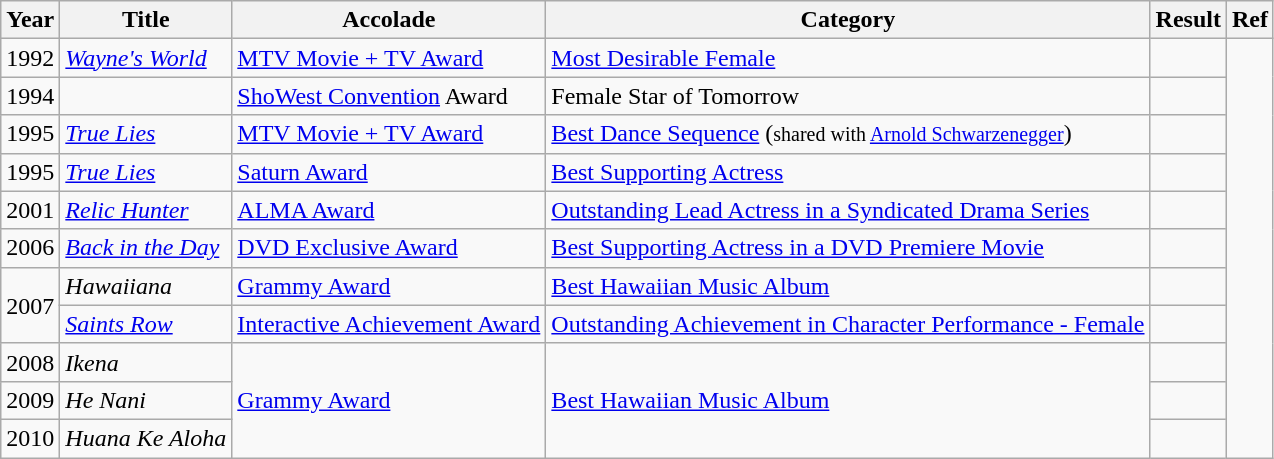<table class="wikitable">
<tr>
<th>Year</th>
<th>Title</th>
<th>Accolade</th>
<th>Category</th>
<th>Result</th>
<th>Ref</th>
</tr>
<tr>
<td>1992</td>
<td><em><a href='#'>Wayne's World</a></em></td>
<td><a href='#'>MTV Movie + TV Award</a></td>
<td><a href='#'>Most Desirable Female</a></td>
<td></td>
<td rowspan="11"></td>
</tr>
<tr>
<td>1994</td>
<td></td>
<td><a href='#'>ShoWest Convention</a> Award</td>
<td>Female Star of Tomorrow</td>
<td></td>
</tr>
<tr>
<td>1995</td>
<td><em><a href='#'>True Lies</a></em></td>
<td><a href='#'>MTV Movie + TV Award</a></td>
<td><a href='#'>Best Dance Sequence</a> (<small>shared with <a href='#'>Arnold Schwarzenegger</a></small>)</td>
<td></td>
</tr>
<tr>
<td>1995</td>
<td><em><a href='#'>True Lies</a></em></td>
<td><a href='#'>Saturn Award</a></td>
<td><a href='#'>Best Supporting Actress</a></td>
<td></td>
</tr>
<tr>
<td>2001</td>
<td><em><a href='#'>Relic Hunter</a></em></td>
<td><a href='#'>ALMA Award</a></td>
<td><a href='#'>Outstanding Lead Actress in a Syndicated Drama Series</a></td>
<td></td>
</tr>
<tr>
<td>2006</td>
<td><em><a href='#'>Back in the Day</a></em></td>
<td><a href='#'>DVD Exclusive Award</a></td>
<td><a href='#'>Best Supporting Actress in a DVD Premiere Movie</a></td>
<td></td>
</tr>
<tr>
<td rowspan="2">2007</td>
<td><em>Hawaiiana</em></td>
<td><a href='#'>Grammy Award</a></td>
<td><a href='#'>Best Hawaiian Music Album</a></td>
<td></td>
</tr>
<tr>
<td><em><a href='#'>Saints Row</a></em></td>
<td><a href='#'>Interactive Achievement Award</a></td>
<td><a href='#'>Outstanding Achievement in Character Performance - Female</a></td>
<td></td>
</tr>
<tr>
<td>2008</td>
<td><em>Ikena</em></td>
<td rowspan="3"><a href='#'>Grammy Award</a></td>
<td rowspan="3"><a href='#'>Best Hawaiian Music Album</a></td>
<td></td>
</tr>
<tr>
<td>2009</td>
<td><em>He Nani</em></td>
<td></td>
</tr>
<tr>
<td>2010</td>
<td><em>Huana Ke Aloha</em></td>
<td></td>
</tr>
</table>
